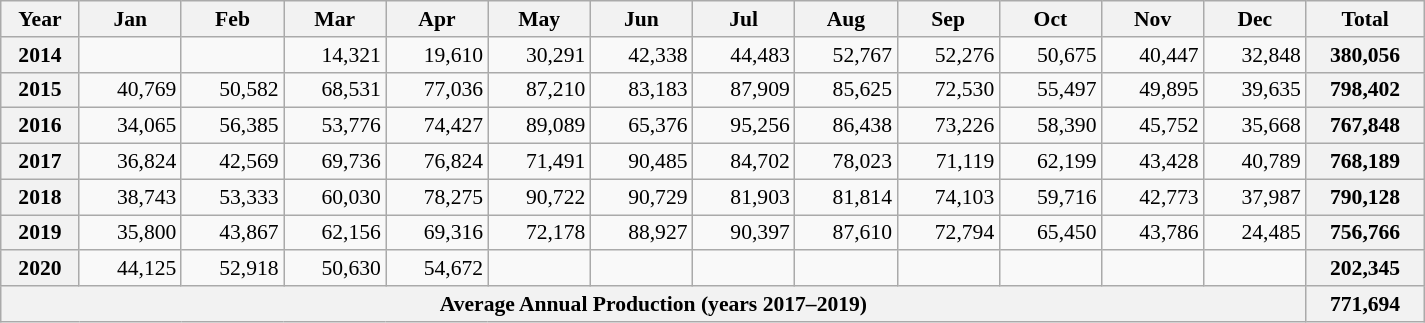<table class=wikitable style="text-align:right; font-size:0.9em; width:950px;">
<tr>
<th>Year</th>
<th>Jan</th>
<th>Feb</th>
<th>Mar</th>
<th>Apr</th>
<th>May</th>
<th>Jun</th>
<th>Jul</th>
<th>Aug</th>
<th>Sep</th>
<th>Oct</th>
<th>Nov</th>
<th>Dec</th>
<th>Total</th>
</tr>
<tr>
<th>2014</th>
<td></td>
<td></td>
<td>14,321</td>
<td>19,610</td>
<td>30,291</td>
<td>42,338</td>
<td>44,483</td>
<td>52,767</td>
<td>52,276</td>
<td>50,675</td>
<td>40,447</td>
<td>32,848</td>
<th>380,056</th>
</tr>
<tr>
<th>2015</th>
<td>40,769</td>
<td>50,582</td>
<td>68,531</td>
<td>77,036</td>
<td>87,210</td>
<td>83,183</td>
<td>87,909</td>
<td>85,625</td>
<td>72,530</td>
<td>55,497</td>
<td>49,895</td>
<td>39,635</td>
<th>798,402</th>
</tr>
<tr>
<th>2016</th>
<td>34,065</td>
<td>56,385</td>
<td>53,776</td>
<td>74,427</td>
<td>89,089</td>
<td>65,376</td>
<td>95,256</td>
<td>86,438</td>
<td>73,226</td>
<td>58,390</td>
<td>45,752</td>
<td>35,668</td>
<th>767,848</th>
</tr>
<tr>
<th>2017</th>
<td>36,824</td>
<td>42,569</td>
<td>69,736</td>
<td>76,824</td>
<td>71,491</td>
<td>90,485</td>
<td>84,702</td>
<td>78,023</td>
<td>71,119</td>
<td>62,199</td>
<td>43,428</td>
<td>40,789</td>
<th>768,189</th>
</tr>
<tr>
<th>2018</th>
<td>38,743</td>
<td>53,333</td>
<td>60,030</td>
<td>78,275</td>
<td>90,722</td>
<td>90,729</td>
<td>81,903</td>
<td>81,814</td>
<td>74,103</td>
<td>59,716</td>
<td>42,773</td>
<td>37,987</td>
<th>790,128</th>
</tr>
<tr>
<th>2019</th>
<td>35,800</td>
<td>43,867</td>
<td>62,156</td>
<td>69,316</td>
<td>72,178</td>
<td>88,927</td>
<td>90,397</td>
<td>87,610</td>
<td>72,794</td>
<td>65,450</td>
<td>43,786</td>
<td>24,485</td>
<th>756,766</th>
</tr>
<tr>
<th>2020</th>
<td>44,125</td>
<td>52,918</td>
<td>50,630</td>
<td>54,672</td>
<td></td>
<td></td>
<td></td>
<td></td>
<td></td>
<td></td>
<td></td>
<td></td>
<th>202,345</th>
</tr>
<tr>
<th colspan=13>Average Annual Production (years 2017–2019)</th>
<th>771,694</th>
</tr>
</table>
